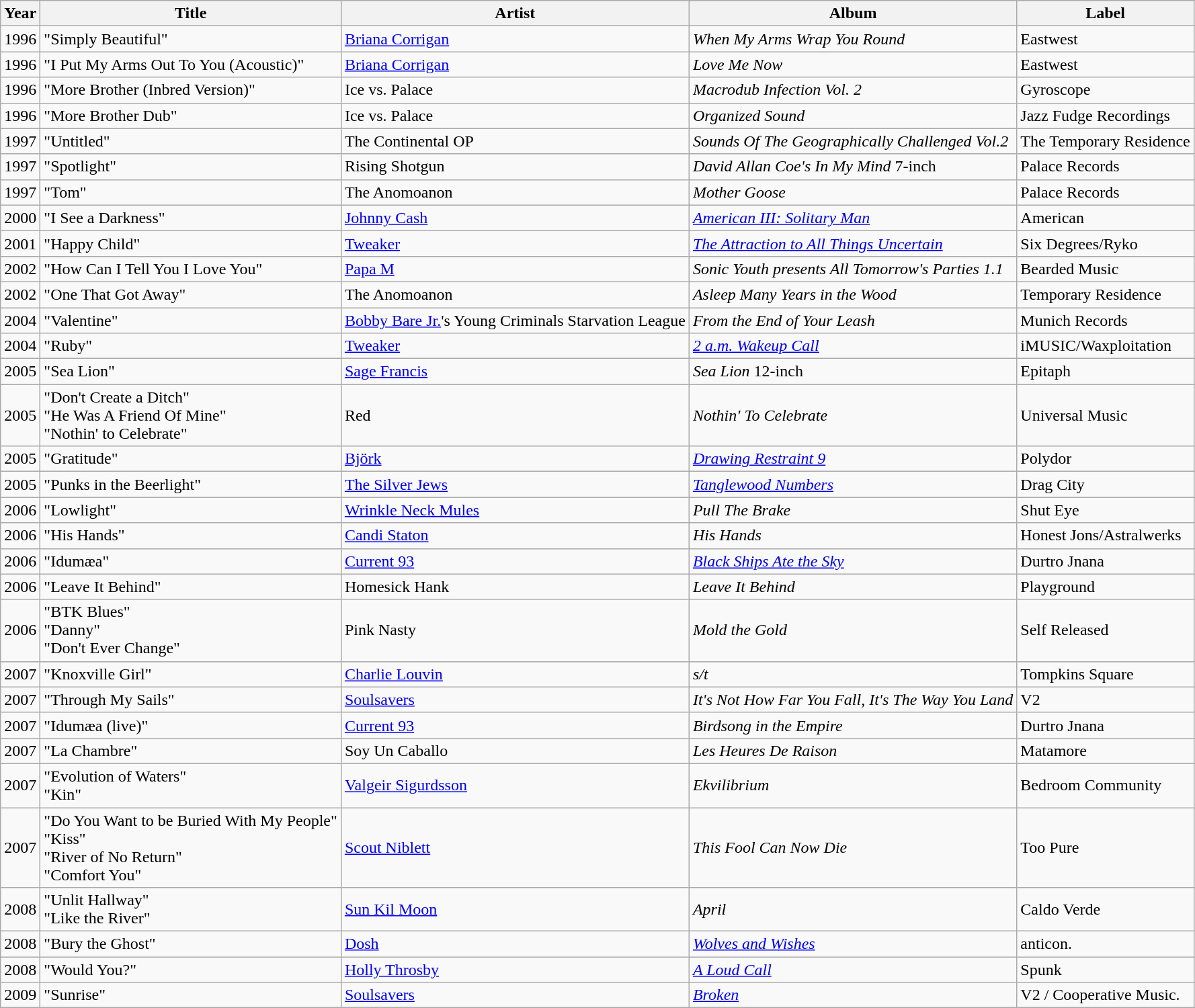<table class="wikitable">
<tr>
<th>Year</th>
<th>Title</th>
<th>Artist</th>
<th>Album</th>
<th>Label</th>
</tr>
<tr>
<td>1996</td>
<td>"Simply Beautiful"</td>
<td><a href='#'>Briana Corrigan</a></td>
<td><em>When My Arms Wrap You Round</em></td>
<td>Eastwest</td>
</tr>
<tr>
<td>1996</td>
<td>"I Put My Arms Out To You (Acoustic)"</td>
<td><a href='#'>Briana Corrigan</a></td>
<td><em>Love Me Now</em></td>
<td>Eastwest</td>
</tr>
<tr>
<td>1996</td>
<td>"More Brother (Inbred Version)"</td>
<td>Ice vs. Palace</td>
<td><em>Macrodub Infection Vol. 2</em></td>
<td>Gyroscope</td>
</tr>
<tr>
<td>1996</td>
<td>"More Brother Dub"</td>
<td>Ice vs. Palace</td>
<td><em>Organized Sound</em></td>
<td>Jazz Fudge Recordings</td>
</tr>
<tr>
<td>1997</td>
<td>"Untitled"</td>
<td>The Continental OP</td>
<td><em>Sounds Of The Geographically Challenged Vol.2</em></td>
<td>The Temporary Residence</td>
</tr>
<tr>
<td>1997</td>
<td>"Spotlight"</td>
<td>Rising Shotgun</td>
<td><em>David Allan Coe's In My Mind</em> 7-inch</td>
<td>Palace Records</td>
</tr>
<tr>
<td>1997</td>
<td>"Tom"</td>
<td>The Anomoanon</td>
<td><em>Mother Goose</em></td>
<td>Palace Records</td>
</tr>
<tr>
<td>2000</td>
<td>"I See a Darkness"</td>
<td><a href='#'>Johnny Cash</a></td>
<td><em><a href='#'>American III: Solitary Man</a></em></td>
<td>American</td>
</tr>
<tr>
<td>2001</td>
<td>"Happy Child"</td>
<td><a href='#'>Tweaker</a></td>
<td><em><a href='#'>The Attraction to All Things Uncertain</a></em></td>
<td>Six Degrees/Ryko</td>
</tr>
<tr>
<td>2002</td>
<td>"How Can I Tell You I Love You"</td>
<td><a href='#'>Papa M</a></td>
<td><em>Sonic Youth presents All Tomorrow's Parties 1.1</em></td>
<td>Bearded Music</td>
</tr>
<tr>
<td>2002</td>
<td>"One That Got Away"</td>
<td>The Anomoanon</td>
<td><em>Asleep Many Years in the Wood</em></td>
<td>Temporary Residence</td>
</tr>
<tr>
<td>2004</td>
<td>"Valentine"</td>
<td><a href='#'>Bobby Bare Jr.</a>'s Young Criminals Starvation League</td>
<td><em>From the End of Your Leash</em></td>
<td>Munich Records</td>
</tr>
<tr>
<td>2004</td>
<td>"Ruby"</td>
<td><a href='#'>Tweaker</a></td>
<td><em><a href='#'>2 a.m. Wakeup Call</a></em></td>
<td>iMUSIC/Waxploitation</td>
</tr>
<tr>
<td>2005</td>
<td>"Sea Lion"</td>
<td><a href='#'>Sage Francis</a></td>
<td><em>Sea Lion</em> 12-inch</td>
<td>Epitaph</td>
</tr>
<tr>
<td>2005</td>
<td>"Don't Create a Ditch"<br>"He Was A Friend Of Mine"<br>"Nothin' to Celebrate"</td>
<td>Red</td>
<td><em>Nothin' To Celebrate</em></td>
<td>Universal Music</td>
</tr>
<tr>
<td>2005</td>
<td>"Gratitude"</td>
<td><a href='#'>Björk</a></td>
<td><em><a href='#'>Drawing Restraint 9</a></em></td>
<td>Polydor</td>
</tr>
<tr>
<td>2005</td>
<td>"Punks in the Beerlight"</td>
<td><a href='#'>The Silver Jews</a></td>
<td><em><a href='#'>Tanglewood Numbers</a></em></td>
<td>Drag City</td>
</tr>
<tr>
<td>2006</td>
<td>"Lowlight"</td>
<td><a href='#'>Wrinkle Neck Mules</a></td>
<td><em>Pull The Brake</em></td>
<td>Shut Eye</td>
</tr>
<tr>
<td>2006</td>
<td>"His Hands"</td>
<td><a href='#'>Candi Staton</a></td>
<td><em>His Hands</em></td>
<td>Honest Jons/Astralwerks</td>
</tr>
<tr>
<td>2006</td>
<td>"Idumæa"</td>
<td><a href='#'>Current 93</a></td>
<td><em><a href='#'>Black Ships Ate the Sky</a></em></td>
<td>Durtro Jnana</td>
</tr>
<tr>
<td>2006</td>
<td>"Leave It Behind"</td>
<td>Homesick Hank</td>
<td><em>Leave It Behind</em></td>
<td>Playground</td>
</tr>
<tr>
<td>2006</td>
<td>"BTK Blues"<br>"Danny"<br>"Don't Ever Change"</td>
<td>Pink Nasty</td>
<td><em>Mold the Gold</em></td>
<td>Self Released</td>
</tr>
<tr>
<td>2007</td>
<td>"Knoxville Girl"</td>
<td><a href='#'>Charlie Louvin</a></td>
<td><em>s/t</em></td>
<td>Tompkins Square</td>
</tr>
<tr>
<td>2007</td>
<td>"Through My Sails"</td>
<td><a href='#'>Soulsavers</a></td>
<td><em>It's Not How Far You Fall, It's The Way You Land</em></td>
<td>V2</td>
</tr>
<tr>
<td>2007</td>
<td>"Idumæa (live)"</td>
<td><a href='#'>Current 93</a></td>
<td><em>Birdsong in the Empire</em></td>
<td>Durtro Jnana</td>
</tr>
<tr>
<td>2007</td>
<td>"La Chambre"</td>
<td>Soy Un Caballo</td>
<td><em>Les Heures De Raison</em></td>
<td>Matamore</td>
</tr>
<tr>
<td>2007</td>
<td>"Evolution of Waters"<br>"Kin"</td>
<td><a href='#'>Valgeir Sigurdsson</a></td>
<td><em>Ekvilibrium</em></td>
<td>Bedroom Community</td>
</tr>
<tr>
<td>2007</td>
<td>"Do You Want to be Buried With My People"<br>"Kiss"<br>"River of No Return"<br>"Comfort You"</td>
<td><a href='#'>Scout Niblett</a></td>
<td><em>This Fool Can Now Die</em></td>
<td>Too Pure</td>
</tr>
<tr>
<td>2008</td>
<td>"Unlit Hallway"<br>"Like the River"</td>
<td><a href='#'>Sun Kil Moon</a></td>
<td><em>April</em></td>
<td>Caldo Verde</td>
</tr>
<tr>
<td>2008</td>
<td>"Bury the Ghost"</td>
<td><a href='#'>Dosh</a></td>
<td><em><a href='#'>Wolves and Wishes</a></em></td>
<td>anticon.</td>
</tr>
<tr>
<td>2008</td>
<td>"Would You?"</td>
<td><a href='#'>Holly Throsby</a></td>
<td><em><a href='#'>A Loud Call</a></em></td>
<td>Spunk</td>
</tr>
<tr>
<td>2009</td>
<td>"Sunrise"</td>
<td><a href='#'>Soulsavers</a></td>
<td><em><a href='#'>Broken</a></em></td>
<td>V2 / Cooperative Music.</td>
</tr>
</table>
